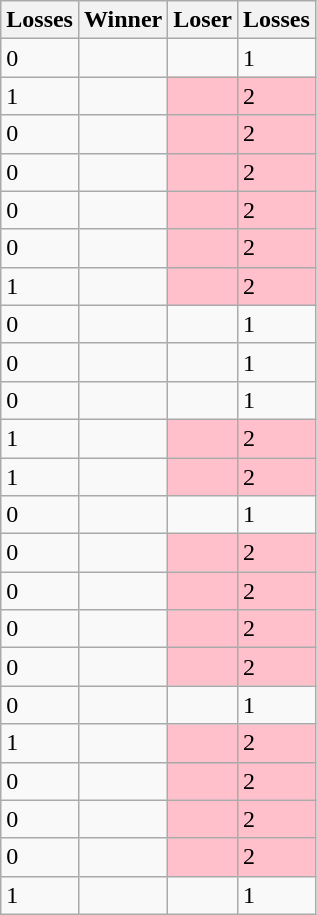<table class=wikitable>
<tr>
<th>Losses</th>
<th>Winner</th>
<th>Loser</th>
<th>Losses</th>
</tr>
<tr>
<td>0</td>
<td></td>
<td></td>
<td>1</td>
</tr>
<tr>
<td>1</td>
<td></td>
<td bgcolor=pink></td>
<td bgcolor=pink>2</td>
</tr>
<tr>
<td>0</td>
<td></td>
<td bgcolor=pink></td>
<td bgcolor=pink>2</td>
</tr>
<tr>
<td>0</td>
<td></td>
<td bgcolor=pink></td>
<td bgcolor=pink>2</td>
</tr>
<tr>
<td>0</td>
<td></td>
<td bgcolor=pink></td>
<td bgcolor=pink>2</td>
</tr>
<tr>
<td>0</td>
<td></td>
<td bgcolor=pink></td>
<td bgcolor=pink>2</td>
</tr>
<tr>
<td>1</td>
<td></td>
<td bgcolor=pink></td>
<td bgcolor=pink>2</td>
</tr>
<tr>
<td>0</td>
<td></td>
<td></td>
<td>1</td>
</tr>
<tr>
<td>0</td>
<td></td>
<td></td>
<td>1</td>
</tr>
<tr>
<td>0</td>
<td></td>
<td></td>
<td>1</td>
</tr>
<tr>
<td>1</td>
<td></td>
<td bgcolor=pink></td>
<td bgcolor=pink>2</td>
</tr>
<tr>
<td>1</td>
<td></td>
<td bgcolor=pink></td>
<td bgcolor=pink>2</td>
</tr>
<tr>
<td>0</td>
<td></td>
<td></td>
<td>1</td>
</tr>
<tr>
<td>0</td>
<td></td>
<td bgcolor=pink></td>
<td bgcolor=pink>2</td>
</tr>
<tr>
<td>0</td>
<td></td>
<td bgcolor=pink></td>
<td bgcolor=pink>2</td>
</tr>
<tr>
<td>0</td>
<td></td>
<td bgcolor=pink></td>
<td bgcolor=pink>2</td>
</tr>
<tr>
<td>0</td>
<td></td>
<td bgcolor=pink></td>
<td bgcolor=pink>2</td>
</tr>
<tr>
<td>0</td>
<td></td>
<td></td>
<td>1</td>
</tr>
<tr>
<td>1</td>
<td></td>
<td bgcolor=pink></td>
<td bgcolor=pink>2</td>
</tr>
<tr>
<td>0</td>
<td></td>
<td bgcolor=pink></td>
<td bgcolor=pink>2</td>
</tr>
<tr>
<td>0</td>
<td></td>
<td bgcolor=pink></td>
<td bgcolor=pink>2</td>
</tr>
<tr>
<td>0</td>
<td></td>
<td bgcolor=pink></td>
<td bgcolor=pink>2</td>
</tr>
<tr>
<td>1</td>
<td></td>
<td></td>
<td>1</td>
</tr>
</table>
